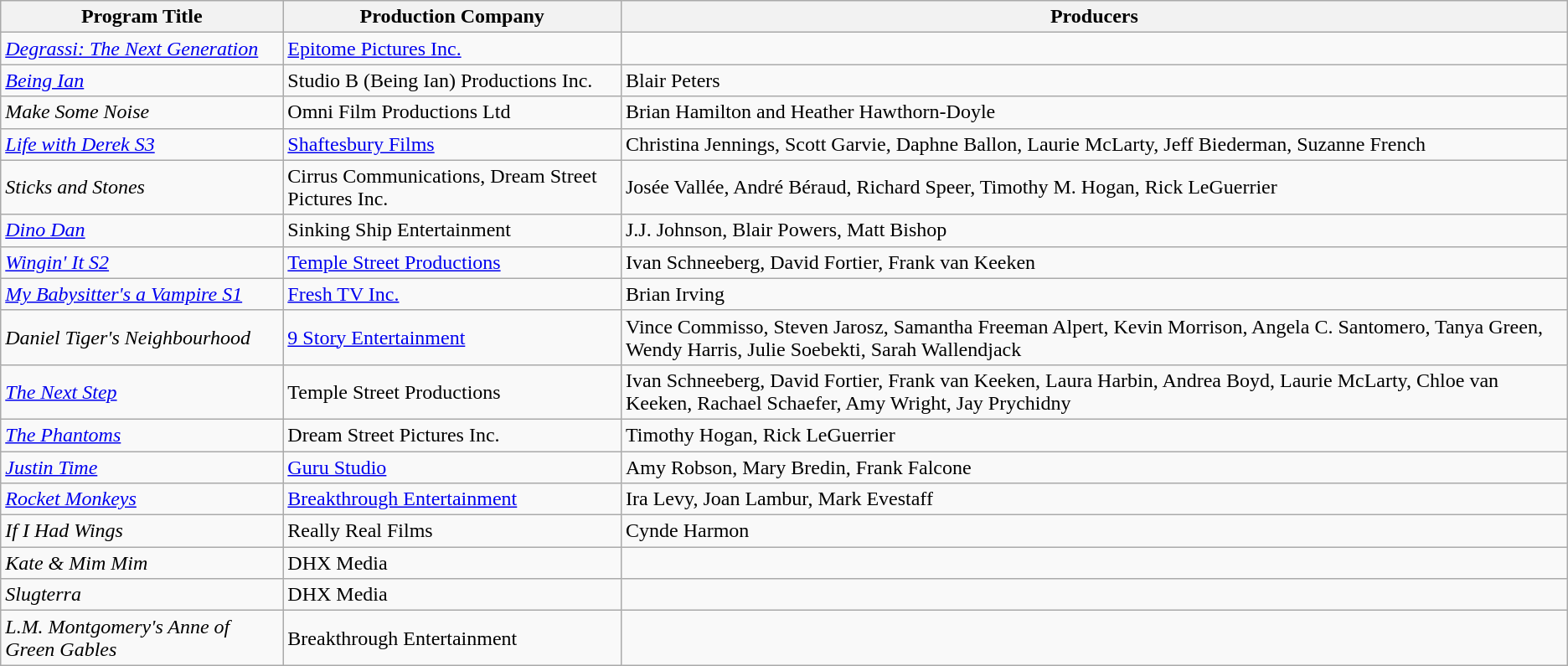<table class="wikitable">
<tr>
<th>Program Title</th>
<th>Production Company</th>
<th>Producers</th>
</tr>
<tr>
<td><em><a href='#'>Degrassi: The Next Generation</a></em></td>
<td><a href='#'>Epitome Pictures Inc.</a></td>
<td></td>
</tr>
<tr>
<td><em><a href='#'>Being Ian</a></em></td>
<td>Studio B (Being Ian) Productions Inc.</td>
<td>Blair Peters</td>
</tr>
<tr>
<td><em>Make Some Noise</em></td>
<td>Omni Film Productions Ltd</td>
<td>Brian Hamilton and Heather Hawthorn-Doyle</td>
</tr>
<tr>
<td><a href='#'><em>Life with Derek S3</em></a></td>
<td><a href='#'>Shaftesbury Films</a></td>
<td>Christina Jennings, Scott Garvie, Daphne Ballon, Laurie McLarty, Jeff Biederman, Suzanne French</td>
</tr>
<tr>
<td><em>Sticks and Stones</em></td>
<td>Cirrus Communications, Dream Street Pictures Inc.</td>
<td>Josée Vallée, André Béraud, Richard Speer, Timothy M. Hogan, Rick LeGuerrier</td>
</tr>
<tr>
<td><em><a href='#'>Dino Dan</a></em></td>
<td>Sinking Ship Entertainment</td>
<td>J.J. Johnson, Blair Powers, Matt Bishop</td>
</tr>
<tr>
<td><a href='#'><em>Wingin' It S2</em></a></td>
<td><a href='#'>Temple Street Productions</a></td>
<td>Ivan Schneeberg, David Fortier, Frank van Keeken</td>
</tr>
<tr>
<td><a href='#'><em>My Babysitter's a Vampire S1</em></a></td>
<td><a href='#'>Fresh TV Inc.</a></td>
<td>Brian Irving</td>
</tr>
<tr>
<td><em>Daniel Tiger's Neighbourhood</em></td>
<td><a href='#'>9 Story Entertainment</a></td>
<td>Vince Commisso, Steven Jarosz, Samantha Freeman Alpert, Kevin Morrison, Angela C. Santomero, Tanya Green, Wendy Harris, Julie Soebekti, Sarah Wallendjack</td>
</tr>
<tr>
<td><a href='#'><em>The Next Step</em></a></td>
<td>Temple Street Productions</td>
<td>Ivan Schneeberg, David Fortier, Frank van Keeken, Laura Harbin, Andrea Boyd, Laurie McLarty, Chloe van Keeken, Rachael Schaefer, Amy Wright, Jay Prychidny</td>
</tr>
<tr>
<td><em><a href='#'>The Phantoms</a></em></td>
<td>Dream Street Pictures Inc.</td>
<td>Timothy Hogan, Rick LeGuerrier</td>
</tr>
<tr>
<td><a href='#'><em>Justin Time</em></a></td>
<td><a href='#'>Guru Studio</a></td>
<td>Amy Robson, Mary Bredin, Frank Falcone</td>
</tr>
<tr>
<td><em><a href='#'>Rocket Monkeys</a></em></td>
<td><a href='#'>Breakthrough Entertainment</a></td>
<td>Ira Levy, Joan Lambur, Mark Evestaff</td>
</tr>
<tr>
<td><em>If I Had Wings</em></td>
<td>Really Real Films</td>
<td>Cynde Harmon</td>
</tr>
<tr>
<td><em>Kate & Mim Mim</em></td>
<td>DHX Media</td>
<td></td>
</tr>
<tr>
<td><em>Slugterra</em></td>
<td>DHX Media</td>
<td></td>
</tr>
<tr>
<td><em>L.M. Montgomery's Anne of Green Gables</em></td>
<td>Breakthrough Entertainment</td>
<td></td>
</tr>
</table>
